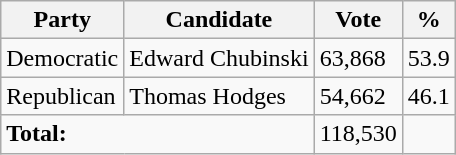<table class="wikitable">
<tr>
<th>Party</th>
<th>Candidate</th>
<th>Vote</th>
<th>%</th>
</tr>
<tr>
<td>Democratic</td>
<td>Edward Chubinski</td>
<td>63,868</td>
<td>53.9</td>
</tr>
<tr>
<td>Republican</td>
<td>Thomas Hodges</td>
<td>54,662</td>
<td>46.1</td>
</tr>
<tr>
<td colspan="2"><strong>Total:</strong></td>
<td>118,530</td>
<td></td>
</tr>
</table>
